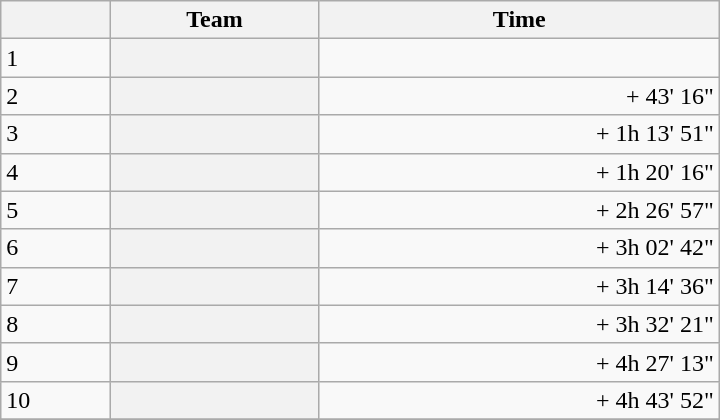<table class="wikitable plainrowheaders" style="width: 30em">
<tr>
<th></th>
<th>Team</th>
<th>Time</th>
</tr>
<tr>
<td>1</td>
<th scope="row"> </th>
<td align=right></td>
</tr>
<tr>
<td>2</td>
<th scope="row"> </th>
<td align=right>+ 43' 16"</td>
</tr>
<tr>
<td>3</td>
<th scope="row"> </th>
<td align=right>+ 1h 13' 51"</td>
</tr>
<tr>
<td>4</td>
<th scope="row"> </th>
<td align=right>+ 1h 20' 16"</td>
</tr>
<tr>
<td>5</td>
<th scope="row"> </th>
<td align=right>+ 2h 26' 57"</td>
</tr>
<tr>
<td>6</td>
<th scope="row"> </th>
<td align=right>+ 3h 02' 42"</td>
</tr>
<tr>
<td>7</td>
<th scope="row"> </th>
<td align=right>+ 3h 14' 36"</td>
</tr>
<tr>
<td>8</td>
<th scope="row"> </th>
<td align=right>+ 3h 32' 21"</td>
</tr>
<tr>
<td>9</td>
<th scope="row"> </th>
<td align=right>+ 4h 27' 13"</td>
</tr>
<tr>
<td>10</td>
<th scope="row"> </th>
<td align=right>+ 4h 43' 52"</td>
</tr>
<tr>
</tr>
</table>
